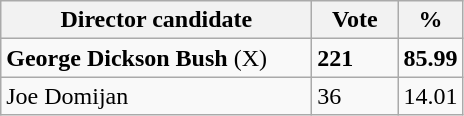<table class="wikitable">
<tr>
<th width="200px">Director candidate</th>
<th width="50px">Vote</th>
<th width="30px">%</th>
</tr>
<tr>
<td><strong>George Dickson Bush</strong> (X) </td>
<td><strong>221</strong></td>
<td><strong>85.99</strong></td>
</tr>
<tr>
<td>Joe Domijan</td>
<td>36</td>
<td>14.01</td>
</tr>
</table>
